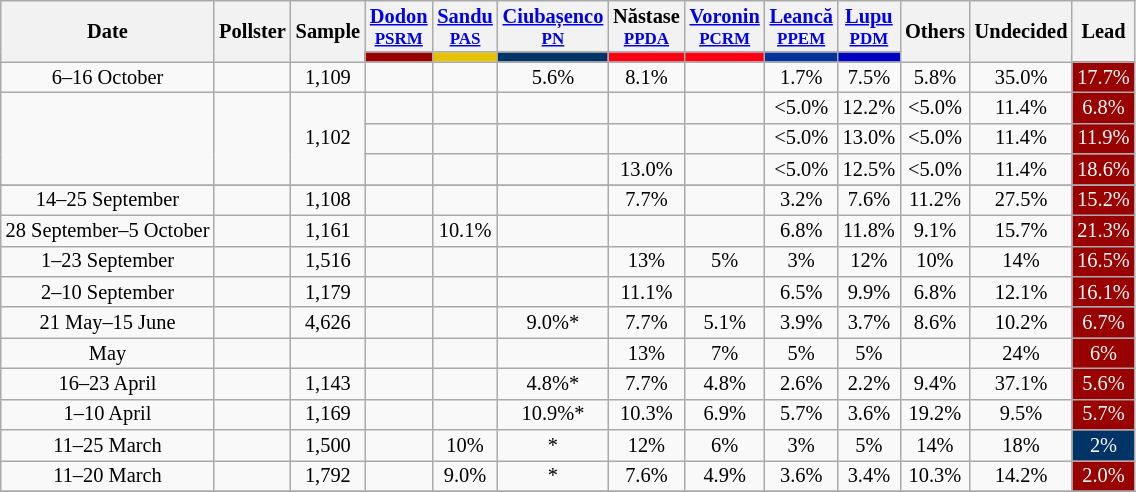<table class="wikitable sortable collapsible" style="text-align:center;font-size:85%;line-height:14px">
<tr>
<th rowspan=2>Date</th>
<th rowspan=2>Pollster</th>
<th rowspan=2>Sample</th>
<th><a href='#'>Dodon</a><br><small><a href='#'>PSRM</a></small></th>
<th><a href='#'>Sandu</a><br><small><a href='#'>PAS</a></small></th>
<th><a href='#'>Ciubașenco</a><br><small><a href='#'>PN</a></small></th>
<th>Năstase<br><small><a href='#'>PPDA</a></small></th>
<th><a href='#'>Voronin</a><br><small><a href='#'>PCRM</a></small></th>
<th><a href='#'>Leancă</a><br><small><a href='#'>PPEM</a></small></th>
<th><a href='#'>Lupu</a><br><small><a href='#'>PDM</a></small></th>
<th rowspan=2>Others</th>
<th rowspan=2>Undecided</th>
<th rowspan=2>Lead</th>
</tr>
<tr>
<th style="background:#990000"></th>
<th style="background:#E6C300"></th>
<th style="background:#003366"></th>
<th style="background:#FC0015"></th>
<th style="background:#FC0015"></th>
<th style="background:#003399"></th>
<th style="background:#0000C0"></th>
</tr>
<tr>
<td>6–16 October</td>
<td></td>
<td>1,109</td>
<td></td>
<td></td>
<td>5.6%</td>
<td>8.1%</td>
<td></td>
<td>1.7%</td>
<td>7.5%</td>
<td>5.8%</td>
<td>35.0%</td>
<td style="background:#990000; color:white;">17.7%</td>
</tr>
<tr>
<td rowspan="3"></td>
<td rowspan="3"></td>
<td rowspan="3">1,102</td>
<td></td>
<td></td>
<td></td>
<td></td>
<td></td>
<td><5.0%</td>
<td>12.2%</td>
<td><5.0%</td>
<td>11.4%</td>
<td style="background:#990000; color:white;">6.8%</td>
</tr>
<tr>
<td></td>
<td></td>
<td></td>
<td></td>
<td></td>
<td><5.0%</td>
<td>13.0%</td>
<td><5.0%</td>
<td>11.4%</td>
<td style="background:#990000; color:white;">11.9%</td>
</tr>
<tr>
<td></td>
<td></td>
<td></td>
<td>13.0%</td>
<td></td>
<td><5.0%</td>
<td>12.5%</td>
<td><5.0%</td>
<td>11.4%</td>
<td style="background:#990000; color:white;">18.6%</td>
</tr>
<tr>
</tr>
<tr>
<td>14–25 September</td>
<td></td>
<td>1,108</td>
<td></td>
<td></td>
<td></td>
<td>7.7%</td>
<td></td>
<td>3.2%</td>
<td>7.6%</td>
<td>11.2%</td>
<td>27.5%</td>
<td style="background:#990000; color:white;">15.2%</td>
</tr>
<tr>
<td>28 September–5 October</td>
<td></td>
<td>1,161</td>
<td></td>
<td>10.1%</td>
<td></td>
<td></td>
<td></td>
<td>6.8%</td>
<td>11.8%</td>
<td>9.1%</td>
<td>15.7%</td>
<td style="background:#990000; color:white;">21.3%</td>
</tr>
<tr>
<td>1–23 September</td>
<td></td>
<td>1,516</td>
<td></td>
<td></td>
<td></td>
<td>13%</td>
<td>5%</td>
<td>3%</td>
<td>12%</td>
<td>10%</td>
<td>14%</td>
<td style="background:#990000; color:white;">16.5%</td>
</tr>
<tr>
<td>2–10 September</td>
<td></td>
<td>1,179</td>
<td></td>
<td></td>
<td></td>
<td>11.1%</td>
<td></td>
<td>6.5%</td>
<td>9.9%</td>
<td>6.8%</td>
<td>12.1%</td>
<td style="background:#990000; color:white;">16.1%</td>
</tr>
<tr>
<td>21 May–15 June</td>
<td></td>
<td>4,626</td>
<td></td>
<td></td>
<td>9.0%*</td>
<td>7.7%</td>
<td>5.1%</td>
<td>3.9%</td>
<td>3.7%</td>
<td>8.6%</td>
<td>10.2%</td>
<td style="background:#990000; color:white;">6.7%</td>
</tr>
<tr>
<td>May</td>
<td></td>
<td></td>
<td></td>
<td></td>
<td></td>
<td>13%</td>
<td>7%</td>
<td>5%</td>
<td>5%</td>
<td></td>
<td>24%</td>
<td style="background:#990000; color:white;">6%</td>
</tr>
<tr>
<td>16–23 April</td>
<td></td>
<td>1,143</td>
<td></td>
<td></td>
<td>4.8%*</td>
<td>7.7%</td>
<td>4.8%</td>
<td>2.6%</td>
<td>2.2%</td>
<td>9.4%</td>
<td>37.1%</td>
<td style="background:#990000; color:white;">5.6%</td>
</tr>
<tr>
<td>1–10 April</td>
<td></td>
<td>1,169</td>
<td></td>
<td></td>
<td>10.9%*</td>
<td>10.3%</td>
<td>6.9%</td>
<td>5.7%</td>
<td>3.6%</td>
<td>19.2%</td>
<td>9.5%</td>
<td style="background:#990000; color:white;">5.7%</td>
</tr>
<tr>
<td>11–25 March</td>
<td></td>
<td>1,500</td>
<td></td>
<td>10%</td>
<td>*</td>
<td>12%</td>
<td>6%</td>
<td>3%</td>
<td>5%</td>
<td>14%</td>
<td>18%</td>
<td style="background:#003366; color:white;">2%</td>
</tr>
<tr>
<td>11–20 March</td>
<td></td>
<td>1,792</td>
<td></td>
<td>9.0%</td>
<td>*</td>
<td>7.6%</td>
<td>4.9%</td>
<td>3.6%</td>
<td>3.4%</td>
<td>10.3%</td>
<td>14.2%</td>
<td style="background:#990000; color:white;">2.0%</td>
</tr>
<tr>
</tr>
</table>
